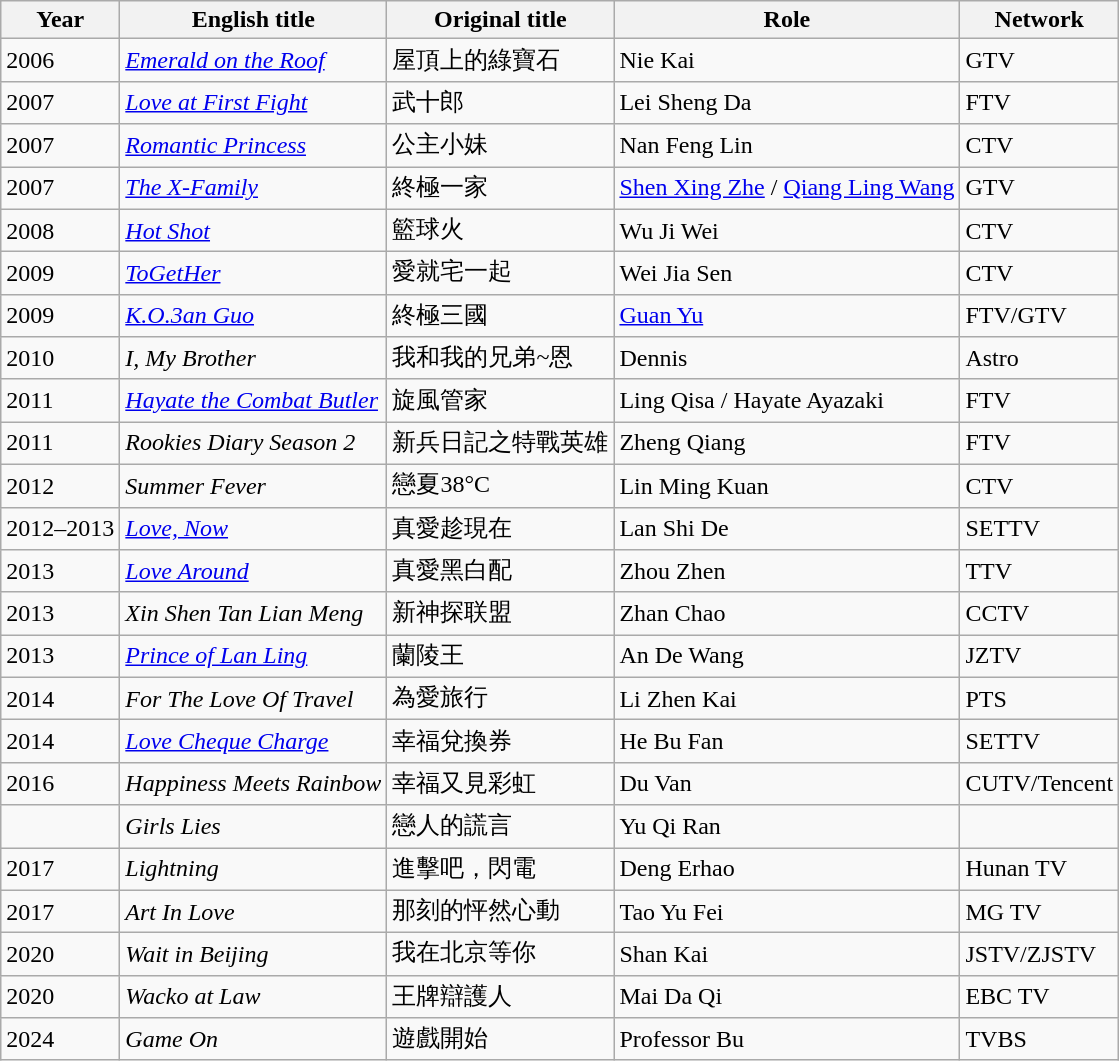<table class="wikitable sortable">
<tr>
<th>Year</th>
<th>English title</th>
<th>Original title</th>
<th>Role</th>
<th>Network</th>
</tr>
<tr>
<td>2006</td>
<td><em><a href='#'>Emerald on the Roof</a></em></td>
<td>屋頂上的綠寶石</td>
<td>Nie Kai</td>
<td>GTV</td>
</tr>
<tr>
<td>2007</td>
<td><em><a href='#'>Love at First Fight</a></em></td>
<td>武十郎</td>
<td>Lei Sheng Da</td>
<td>FTV</td>
</tr>
<tr>
<td>2007</td>
<td><em><a href='#'>Romantic Princess</a></em></td>
<td>公主小妹</td>
<td>Nan Feng Lin</td>
<td>CTV</td>
</tr>
<tr>
<td>2007</td>
<td><em><a href='#'>The X-Family</a></em></td>
<td>終極一家</td>
<td><a href='#'>Shen Xing Zhe</a> / <a href='#'>Qiang Ling Wang</a></td>
<td>GTV</td>
</tr>
<tr>
<td>2008</td>
<td><em><a href='#'>Hot Shot</a></em></td>
<td>籃球火</td>
<td>Wu Ji Wei</td>
<td>CTV</td>
</tr>
<tr>
<td>2009</td>
<td><em><a href='#'>ToGetHer</a></em></td>
<td>愛就宅一起</td>
<td>Wei Jia Sen</td>
<td>CTV</td>
</tr>
<tr>
<td>2009</td>
<td><em><a href='#'>K.O.3an Guo</a></em></td>
<td>終極三國</td>
<td><a href='#'>Guan Yu</a></td>
<td>FTV/GTV</td>
</tr>
<tr>
<td>2010</td>
<td><em>I, My Brother</em></td>
<td>我和我的兄弟~恩</td>
<td>Dennis</td>
<td>Astro</td>
</tr>
<tr>
<td>2011</td>
<td><em><a href='#'>Hayate the Combat Butler</a></em></td>
<td>旋風管家</td>
<td>Ling Qisa / Hayate Ayazaki</td>
<td>FTV</td>
</tr>
<tr>
<td>2011</td>
<td><em>Rookies Diary Season 2</em></td>
<td>新兵日記之特戰英雄</td>
<td>Zheng Qiang</td>
<td>FTV</td>
</tr>
<tr>
<td>2012</td>
<td><em>Summer Fever</em></td>
<td>戀夏38°C</td>
<td>Lin Ming Kuan</td>
<td>CTV</td>
</tr>
<tr>
<td>2012–2013</td>
<td><em><a href='#'>Love, Now</a></em></td>
<td>真愛趁現在</td>
<td>Lan Shi De</td>
<td>SETTV</td>
</tr>
<tr>
<td>2013</td>
<td><em><a href='#'>Love Around</a></em></td>
<td>真愛黑白配</td>
<td>Zhou Zhen</td>
<td>TTV</td>
</tr>
<tr>
<td>2013</td>
<td><em>Xin Shen Tan Lian Meng</em></td>
<td>新神探联盟</td>
<td>Zhan Chao</td>
<td>CCTV</td>
</tr>
<tr>
<td>2013</td>
<td><em><a href='#'>Prince of Lan Ling</a></em></td>
<td>蘭陵王</td>
<td>An De Wang</td>
<td>JZTV</td>
</tr>
<tr>
<td>2014</td>
<td><em>For The Love Of Travel</em></td>
<td>為愛旅行</td>
<td>Li Zhen Kai</td>
<td>PTS</td>
</tr>
<tr>
<td>2014</td>
<td><em><a href='#'>Love Cheque Charge</a></em></td>
<td>幸福兌換券</td>
<td>He Bu Fan</td>
<td>SETTV</td>
</tr>
<tr>
<td>2016</td>
<td><em>Happiness Meets Rainbow</em></td>
<td>幸福又見彩虹</td>
<td>Du Van</td>
<td>CUTV/Tencent</td>
</tr>
<tr>
<td></td>
<td><em>Girls Lies</em></td>
<td>戀人的謊言</td>
<td>Yu Qi Ran</td>
<td></td>
</tr>
<tr>
<td>2017</td>
<td><em>Lightning</em></td>
<td>進擊吧，閃電</td>
<td>Deng Erhao</td>
<td>Hunan TV</td>
</tr>
<tr>
<td>2017</td>
<td><em>Art In Love</em></td>
<td>那刻的怦然心動</td>
<td>Tao Yu Fei</td>
<td>MG TV</td>
</tr>
<tr>
<td>2020</td>
<td><em>Wait in Beijing</em></td>
<td>我在北京等你</td>
<td>Shan Kai</td>
<td>JSTV/ZJSTV</td>
</tr>
<tr>
<td>2020</td>
<td><em>Wacko at Law</em></td>
<td>王牌辯護人</td>
<td>Mai Da Qi</td>
<td>EBC TV</td>
</tr>
<tr>
<td>2024</td>
<td><em>Game On</em></td>
<td>遊戲開始</td>
<td>Professor Bu</td>
<td>TVBS</td>
</tr>
</table>
